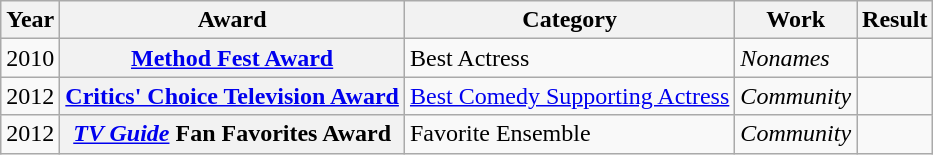<table class="wikitable plainrowheaders">
<tr>
<th scope="col">Year</th>
<th scope="col">Award</th>
<th scope="col">Category</th>
<th scope="col">Work</th>
<th scope="col">Result</th>
</tr>
<tr>
<td>2010</td>
<th scope="row"><a href='#'>Method Fest Award</a></th>
<td>Best Actress</td>
<td><em>Nonames</em></td>
<td></td>
</tr>
<tr>
<td>2012</td>
<th scope="row"><a href='#'>Critics' Choice Television Award</a></th>
<td><a href='#'>Best Comedy Supporting Actress</a></td>
<td><em>Community</em></td>
<td></td>
</tr>
<tr>
<td>2012</td>
<th scope="row"><em><a href='#'>TV Guide</a></em> Fan Favorites Award</th>
<td>Favorite Ensemble</td>
<td><em>Community</em></td>
<td></td>
</tr>
</table>
